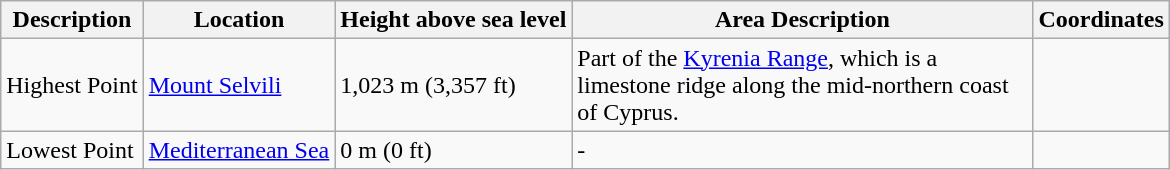<table class="wikitable">
<tr>
<th>Description</th>
<th>Location</th>
<th>Height above sea level</th>
<th width=300pt>Area Description</th>
<th class="unsortable">Coordinates</th>
</tr>
<tr class="vcard">
<td>Highest Point</td>
<td class="fn org"><a href='#'>Mount Selvili</a></td>
<td>1,023 m (3,357 ft)</td>
<td>Part of the <a href='#'>Kyrenia Range</a>, which is a limestone ridge along the mid-northern coast of Cyprus.</td>
<td></td>
</tr>
<tr class="vcard">
<td>Lowest Point</td>
<td class="fn org"><a href='#'>Mediterranean Sea</a></td>
<td>0 m (0 ft)</td>
<td>-</td>
<td></td>
</tr>
</table>
